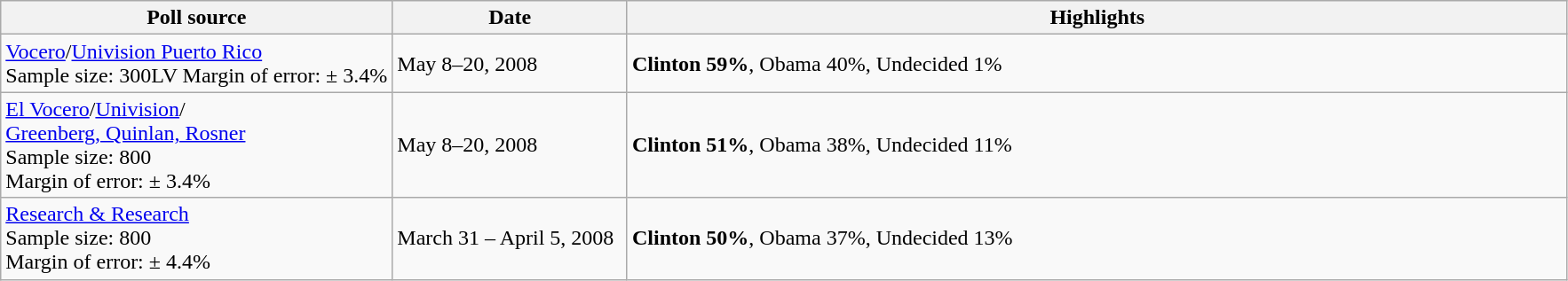<table class="wikitable sortable">
<tr>
<th width="25%">Poll source</th>
<th width="15%">Date</th>
<th width="60%">Highlights</th>
</tr>
<tr>
<td><a href='#'>Vocero</a>/<a href='#'>Univision Puerto Rico</a><br>Sample size: 300LV
Margin of error: ± 3.4%</td>
<td>May 8–20, 2008</td>
<td><strong>Clinton 59%</strong>, Obama 40%, Undecided 1%</td>
</tr>
<tr>
<td><a href='#'>El Vocero</a>/<a href='#'>Univision</a>/<a href='#'><br>Greenberg, Quinlan, Rosner</a><br>Sample size: 800<br>
Margin of error: ± 3.4%</td>
<td>May 8–20, 2008</td>
<td><strong>Clinton 51%</strong>, Obama 38%, Undecided 11%</td>
</tr>
<tr>
<td><a href='#'>Research & Research</a><br>Sample size: 800<br>
Margin of error: ± 4.4%</td>
<td>March 31 – April 5, 2008</td>
<td><strong>Clinton 50%</strong>, Obama 37%, Undecided 13%</td>
</tr>
</table>
